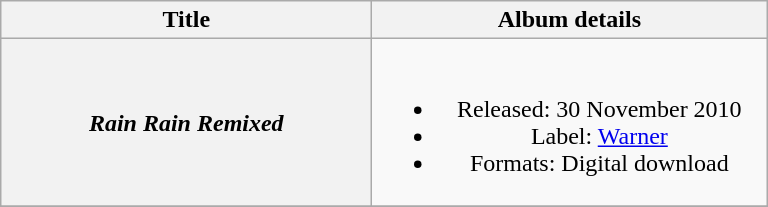<table class="wikitable plainrowheaders" style="text-align:center;">
<tr>
<th scope="col" rowspan="1" style="width:15em;">Title</th>
<th scope="col" rowspan="1" style="width:16em;">Album details</th>
</tr>
<tr>
<th scope="row"><em>Rain Rain Remixed</em></th>
<td><br><ul><li>Released: 30 November 2010</li><li>Label: <a href='#'>Warner</a></li><li>Formats: Digital download</li></ul></td>
</tr>
<tr>
</tr>
</table>
